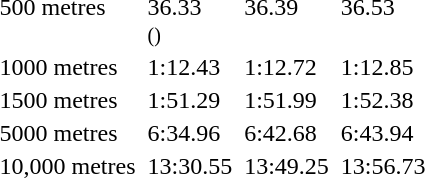<table>
<tr valign="top">
<td>500 metres <br></td>
<td></td>
<td>36.33<br><small>()</small></td>
<td></td>
<td>36.39</td>
<td></td>
<td>36.53</td>
</tr>
<tr valign="top">
<td>1000 metres <br></td>
<td></td>
<td>1:12.43 <br> </td>
<td></td>
<td>1:12.72</td>
<td></td>
<td>1:12.85</td>
</tr>
<tr valign="top">
<td>1500 metres <br></td>
<td></td>
<td>1:51.29 <br> </td>
<td></td>
<td>1:51.99</td>
<td></td>
<td>1:52.38</td>
</tr>
<tr valign="top">
<td>5000 metres <br></td>
<td></td>
<td>6:34.96 <br> </td>
<td></td>
<td>6:42.68</td>
<td></td>
<td>6:43.94</td>
</tr>
<tr valign="top">
<td>10,000 metres <br></td>
<td></td>
<td>13:30.55 <br> </td>
<td></td>
<td>13:49.25</td>
<td></td>
<td>13:56.73</td>
</tr>
</table>
